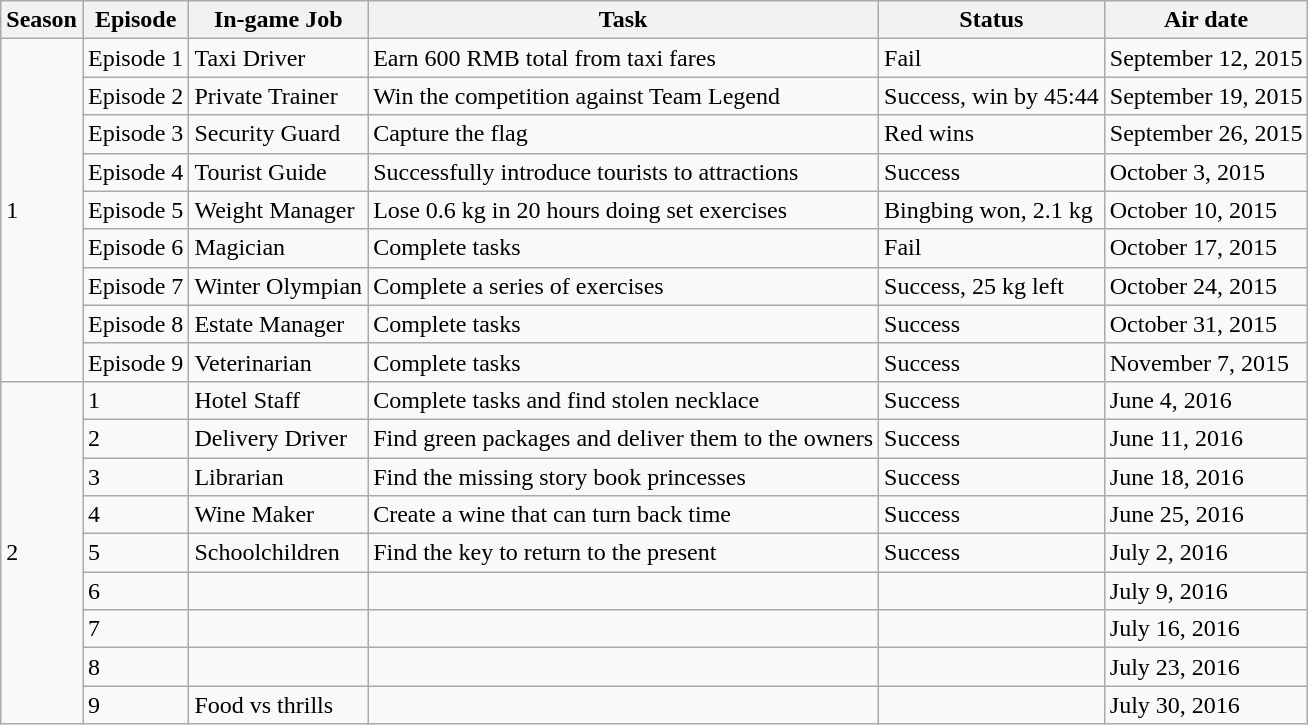<table class="wikitable">
<tr>
<th>Season</th>
<th>Episode</th>
<th>In-game Job</th>
<th>Task</th>
<th>Status</th>
<th>Air date</th>
</tr>
<tr>
<td rowspan="9">1</td>
<td>Episode 1</td>
<td>Taxi Driver</td>
<td>Earn 600 RMB total from taxi fares</td>
<td>Fail</td>
<td>September 12, 2015</td>
</tr>
<tr>
<td>Episode 2</td>
<td>Private Trainer</td>
<td>Win the competition against Team Legend</td>
<td>Success, win by 45:44</td>
<td>September 19, 2015</td>
</tr>
<tr>
<td>Episode 3</td>
<td>Security Guard</td>
<td>Capture the flag</td>
<td>Red wins</td>
<td>September 26, 2015</td>
</tr>
<tr>
<td>Episode 4</td>
<td>Tourist Guide</td>
<td>Successfully introduce tourists to attractions</td>
<td>Success</td>
<td>October 3, 2015</td>
</tr>
<tr>
<td>Episode 5</td>
<td>Weight Manager</td>
<td>Lose 0.6 kg in 20 hours doing set exercises</td>
<td>Bingbing won, 2.1 kg</td>
<td>October 10, 2015</td>
</tr>
<tr>
<td>Episode 6</td>
<td>Magician</td>
<td>Complete tasks</td>
<td>Fail</td>
<td>October 17, 2015</td>
</tr>
<tr>
<td>Episode 7</td>
<td>Winter Olympian</td>
<td>Complete a series of exercises</td>
<td>Success, 25 kg left</td>
<td>October 24, 2015</td>
</tr>
<tr>
<td>Episode 8</td>
<td>Estate Manager</td>
<td>Complete tasks</td>
<td>Success</td>
<td>October 31, 2015</td>
</tr>
<tr>
<td>Episode 9</td>
<td>Veterinarian</td>
<td>Complete tasks</td>
<td>Success</td>
<td>November 7, 2015</td>
</tr>
<tr>
<td rowspan="9">2</td>
<td>1</td>
<td>Hotel Staff</td>
<td>Complete tasks and find stolen necklace</td>
<td>Success</td>
<td>June 4, 2016</td>
</tr>
<tr>
<td>2</td>
<td>Delivery Driver</td>
<td>Find green packages and deliver them to the owners</td>
<td>Success</td>
<td>June 11, 2016</td>
</tr>
<tr>
<td>3</td>
<td>Librarian</td>
<td>Find the missing story book princesses</td>
<td>Success</td>
<td>June 18, 2016</td>
</tr>
<tr>
<td>4</td>
<td>Wine Maker</td>
<td>Create a wine that can turn back time</td>
<td>Success</td>
<td>June 25, 2016</td>
</tr>
<tr>
<td>5</td>
<td>Schoolchildren</td>
<td>Find the key to return to the present</td>
<td>Success</td>
<td>July 2, 2016</td>
</tr>
<tr>
<td>6</td>
<td></td>
<td></td>
<td></td>
<td>July 9, 2016</td>
</tr>
<tr>
<td>7</td>
<td></td>
<td></td>
<td></td>
<td>July 16, 2016</td>
</tr>
<tr>
<td>8</td>
<td></td>
<td></td>
<td></td>
<td>July 23, 2016</td>
</tr>
<tr>
<td>9</td>
<td>Food vs thrills</td>
<td></td>
<td></td>
<td>July 30, 2016</td>
</tr>
</table>
